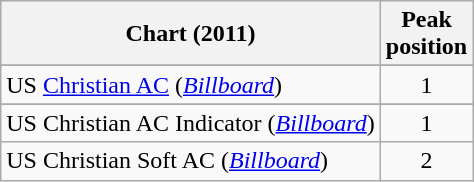<table class="wikitable sortable plainrowheaders" style="text-align:center">
<tr>
<th scope="col">Chart (2011)</th>
<th scope="col">Peak<br> position</th>
</tr>
<tr>
</tr>
<tr>
<td align="left">US <a href='#'>Christian AC</a> (<em><a href='#'>Billboard</a></em>)</td>
<td>1</td>
</tr>
<tr>
</tr>
<tr>
</tr>
<tr>
<td align="left">US Christian AC Indicator (<em><a href='#'>Billboard</a></em>)</td>
<td align="center">1</td>
</tr>
<tr>
<td align="left">US Christian Soft AC (<em><a href='#'>Billboard</a></em>)</td>
<td align="center">2</td>
</tr>
</table>
